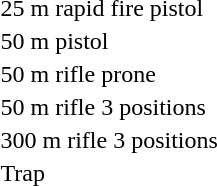<table>
<tr>
<td>25 m rapid fire pistol</td>
<td></td>
<td></td>
<td></td>
</tr>
<tr>
<td>50 m pistol</td>
<td></td>
<td></td>
<td></td>
</tr>
<tr>
<td>50 m rifle prone</td>
<td></td>
<td></td>
<td></td>
</tr>
<tr>
<td>50 m rifle 3 positions</td>
<td></td>
<td></td>
<td></td>
</tr>
<tr>
<td>300 m rifle 3 positions</td>
<td></td>
<td></td>
<td></td>
</tr>
<tr>
<td>Trap</td>
<td></td>
<td></td>
<td></td>
</tr>
</table>
